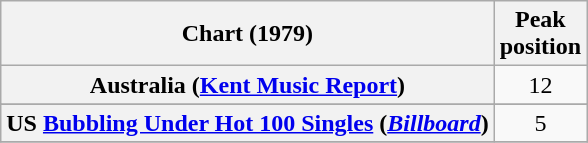<table class="wikitable sortable plainrowheaders" style="text-align:center">
<tr>
<th>Chart (1979)</th>
<th>Peak<br>position</th>
</tr>
<tr>
<th scope="row">Australia (<a href='#'>Kent Music Report</a>)</th>
<td>12</td>
</tr>
<tr>
</tr>
<tr>
</tr>
<tr>
</tr>
<tr>
</tr>
<tr>
</tr>
<tr>
</tr>
<tr>
</tr>
<tr>
<th scope="row">US <a href='#'>Bubbling Under Hot 100 Singles</a> (<em><a href='#'>Billboard</a></em>)</th>
<td>5</td>
</tr>
<tr>
</tr>
</table>
